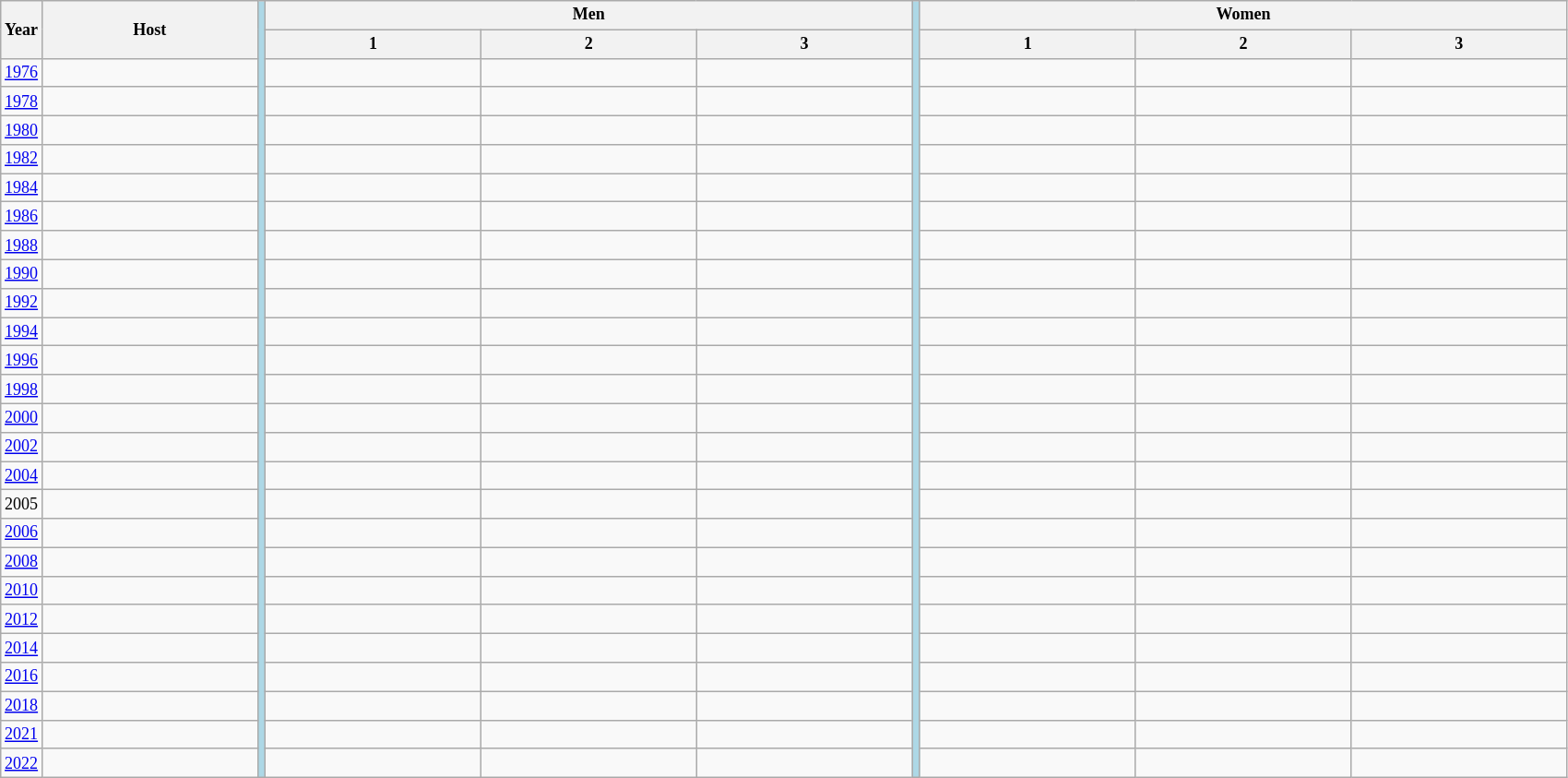<table class="wikitable" style="text-align:center; font-size:75%">
<tr>
<th rowspan="2" style="width:20px;">Year</th>
<th rowspan="2" style="width:150px;">Host</th>
<td rowspan=27 bgcolor=lightblue></td>
<th colspan=3>Men</th>
<td rowspan=27 bgcolor=lightblue></td>
<th colspan=3>Women</th>
</tr>
<tr>
<th width=150>1</th>
<th width=150>2</th>
<th width=150>3</th>
<th width=150>1</th>
<th width=150>2</th>
<th width=150>3</th>
</tr>
<tr align=left>
<td><a href='#'>1976</a></td>
<td></td>
<td></td>
<td></td>
<td></td>
<td></td>
<td></td>
<td></td>
</tr>
<tr align=left>
<td><a href='#'>1978</a></td>
<td></td>
<td></td>
<td></td>
<td></td>
<td></td>
<td></td>
<td></td>
</tr>
<tr align=left>
<td><a href='#'>1980</a></td>
<td></td>
<td></td>
<td></td>
<td></td>
<td></td>
<td></td>
<td></td>
</tr>
<tr align=left>
<td><a href='#'>1982</a></td>
<td></td>
<td></td>
<td></td>
<td></td>
<td></td>
<td></td>
<td></td>
</tr>
<tr align=left>
<td><a href='#'>1984</a></td>
<td></td>
<td></td>
<td></td>
<td></td>
<td></td>
<td></td>
<td></td>
</tr>
<tr align=left>
<td><a href='#'>1986</a></td>
<td></td>
<td></td>
<td></td>
<td></td>
<td></td>
<td></td>
<td></td>
</tr>
<tr align=left>
<td><a href='#'>1988</a></td>
<td></td>
<td></td>
<td></td>
<td></td>
<td></td>
<td></td>
<td></td>
</tr>
<tr align=left>
<td><a href='#'>1990</a></td>
<td></td>
<td></td>
<td></td>
<td></td>
<td></td>
<td></td>
<td></td>
</tr>
<tr align=left>
<td><a href='#'>1992</a></td>
<td></td>
<td></td>
<td></td>
<td></td>
<td></td>
<td></td>
<td></td>
</tr>
<tr align=left>
<td><a href='#'>1994</a></td>
<td></td>
<td></td>
<td></td>
<td></td>
<td></td>
<td></td>
<td></td>
</tr>
<tr align=left>
<td><a href='#'>1996</a></td>
<td></td>
<td></td>
<td></td>
<td></td>
<td></td>
<td></td>
<td></td>
</tr>
<tr align=left>
<td><a href='#'>1998</a></td>
<td></td>
<td></td>
<td></td>
<td></td>
<td></td>
<td></td>
<td></td>
</tr>
<tr align=left>
<td><a href='#'>2000</a></td>
<td></td>
<td></td>
<td></td>
<td></td>
<td></td>
<td></td>
<td></td>
</tr>
<tr align=left>
<td><a href='#'>2002</a></td>
<td></td>
<td></td>
<td></td>
<td></td>
<td></td>
<td></td>
<td></td>
</tr>
<tr align=left>
<td><a href='#'>2004</a></td>
<td></td>
<td></td>
<td></td>
<td></td>
<td></td>
<td></td>
<td></td>
</tr>
<tr align=left>
<td>2005</td>
<td></td>
<td></td>
<td></td>
<td></td>
<td></td>
<td></td>
<td></td>
</tr>
<tr align=left>
<td><a href='#'>2006</a></td>
<td></td>
<td></td>
<td></td>
<td></td>
<td></td>
<td></td>
<td></td>
</tr>
<tr align=left>
<td><a href='#'>2008</a></td>
<td></td>
<td></td>
<td></td>
<td></td>
<td></td>
<td></td>
<td></td>
</tr>
<tr align=left>
<td><a href='#'>2010</a></td>
<td></td>
<td></td>
<td></td>
<td></td>
<td></td>
<td></td>
<td></td>
</tr>
<tr align=left>
<td><a href='#'>2012</a></td>
<td></td>
<td></td>
<td></td>
<td></td>
<td></td>
<td></td>
<td></td>
</tr>
<tr align=left>
<td><a href='#'>2014</a></td>
<td></td>
<td></td>
<td></td>
<td></td>
<td></td>
<td></td>
<td></td>
</tr>
<tr align=left>
<td><a href='#'>2016</a></td>
<td></td>
<td></td>
<td></td>
<td></td>
<td></td>
<td></td>
<td></td>
</tr>
<tr align=left>
<td><a href='#'>2018</a></td>
<td></td>
<td></td>
<td></td>
<td></td>
<td></td>
<td></td>
<td></td>
</tr>
<tr align=left>
<td><a href='#'>2021</a></td>
<td></td>
<td></td>
<td></td>
<td></td>
<td></td>
<td></td>
<td></td>
</tr>
<tr align=left>
<td><a href='#'>2022</a></td>
<td></td>
<td></td>
<td></td>
<td></td>
<td></td>
<td></td>
<td></td>
</tr>
</table>
